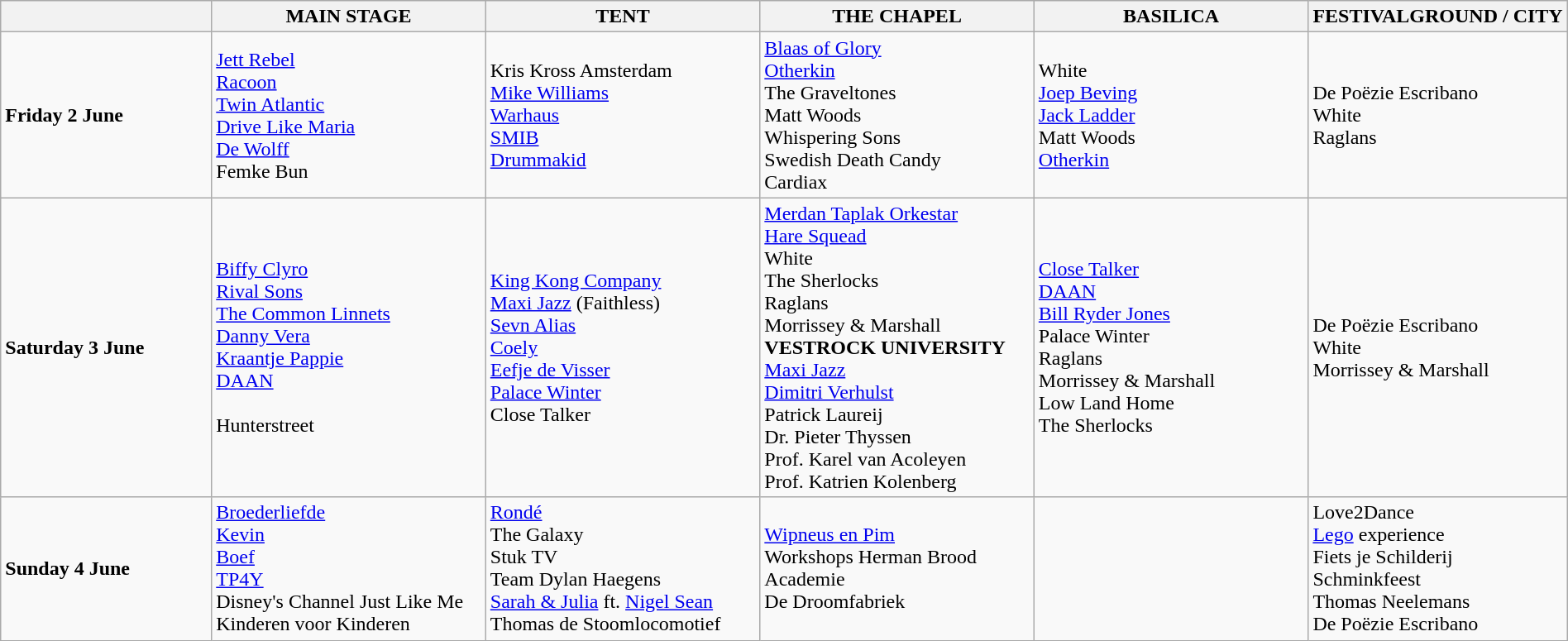<table class="wikitable" width="100%">
<tr>
<th width="10%"></th>
<th width="13%">MAIN STAGE</th>
<th width="13%">TENT</th>
<th width="13%">THE CHAPEL</th>
<th width="13%">BASILICA</th>
<th width="12%">FESTIVALGROUND / CITY</th>
</tr>
<tr>
<td><strong>Friday 2 June</strong></td>
<td><a href='#'>Jett Rebel</a><br><a href='#'>Racoon</a><br><a href='#'>Twin Atlantic</a><br><a href='#'>Drive Like Maria</a><br><a href='#'>De Wolff</a><br>Femke Bun</td>
<td>Kris Kross Amsterdam<br><a href='#'>Mike Williams</a><br><a href='#'>Warhaus</a><br><a href='#'>SMIB</a><br><a href='#'>Drummakid</a></td>
<td><a href='#'>Blaas of Glory</a><br><a href='#'>Otherkin</a><br>The Graveltones<br>Matt Woods<br>Whispering Sons<br>Swedish Death Candy<br>Cardiax</td>
<td>White<br><a href='#'>Joep Beving</a><br><a href='#'>Jack Ladder</a><br>Matt Woods<br><a href='#'>Otherkin</a><br></td>
<td>De Poëzie Escribano<br>White<br>Raglans</td>
</tr>
<tr>
<td><strong>Saturday 3 June</strong></td>
<td><a href='#'>Biffy Clyro</a><br><a href='#'>Rival Sons</a><br><a href='#'>The Common Linnets</a><br><a href='#'>Danny Vera</a><br><a href='#'>Kraantje Pappie</a><br><a href='#'>DAAN</a><br><br>Hunterstreet</td>
<td><a href='#'>King Kong Company</a><br><a href='#'>Maxi Jazz</a> (Faithless)<br><a href='#'>Sevn Alias</a><br><a href='#'>Coely</a><br><a href='#'>Eefje de Visser</a><br><a href='#'>Palace Winter</a><br>Close Talker</td>
<td><a href='#'>Merdan Taplak Orkestar</a><br><a href='#'>Hare Squead</a><br>White<br>The Sherlocks<br>Raglans<br>Morrissey & Marshall<br><strong>VESTROCK UNIVERSITY</strong><br><a href='#'>Maxi Jazz</a><br><a href='#'>Dimitri Verhulst</a><br>Patrick Laureij<br>Dr. Pieter Thyssen<br>Prof. Karel van Acoleyen<br>Prof. Katrien Kolenberg</td>
<td><a href='#'>Close Talker</a><br><a href='#'>DAAN</a><br><a href='#'>Bill Ryder Jones</a><br>Palace Winter<br>Raglans<br>Morrissey & Marshall<br>Low Land Home<br>The Sherlocks</td>
<td>De Poëzie Escribano<br>White<br>Morrissey & Marshall</td>
</tr>
<tr>
<td><strong>Sunday 4 June<br></strong></td>
<td><a href='#'>Broederliefde</a><br><a href='#'>Kevin</a><br><a href='#'>Boef</a><br><a href='#'>TP4Y</a><br>Disney's Channel Just Like Me<br>Kinderen voor Kinderen</td>
<td><a href='#'>Rondé</a><br>The Galaxy<br>Stuk TV<br>Team Dylan Haegens<br><a href='#'>Sarah & Julia</a> ft. <a href='#'>Nigel Sean</a><br>Thomas de Stoomlocomotief</td>
<td><a href='#'>Wipneus en Pim</a><br>Workshops Herman Brood Academie<br>De Droomfabriek</td>
<td></td>
<td>Love2Dance<br><a href='#'>Lego</a> experience<br>Fiets je Schilderij<br>Schminkfeest<br>Thomas Neelemans<br>De Poëzie Escribano</td>
</tr>
</table>
